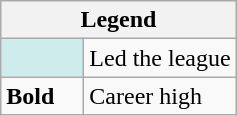<table class="wikitable mw-collapsible mw-collapsed">
<tr>
<th colspan="2">Legend</th>
</tr>
<tr>
<td style="background:#cfecec; width:3em;"></td>
<td>Led the league</td>
</tr>
<tr>
<td><strong>Bold</strong></td>
<td>Career high</td>
</tr>
</table>
